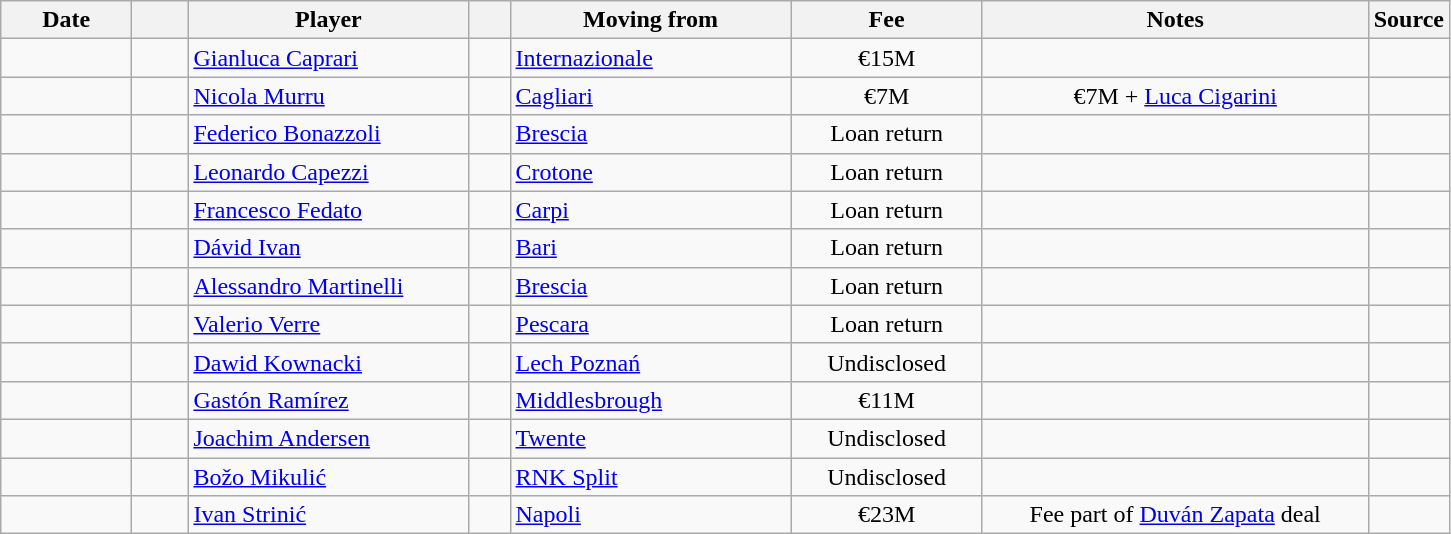<table class="wikitable sortable">
<tr>
<th style="width:80px;">Date</th>
<th style="width:30px;"></th>
<th style="width:180px;">Player</th>
<th style="width:20px;"></th>
<th style="width:180px;">Moving from</th>
<th style="width:120px;" class="unsortable">Fee</th>
<th style="width:250px;" class="unsortable">Notes</th>
<th style="width:20px;">Source</th>
</tr>
<tr>
<td></td>
<td align=center></td>
<td> <a href='#'>Gianluca Caprari</a></td>
<td align=center></td>
<td> <a href='#'>Internazionale</a></td>
<td align=center>€15M</td>
<td align=center></td>
<td></td>
</tr>
<tr>
<td></td>
<td align=center></td>
<td> <a href='#'>Nicola Murru</a></td>
<td align=center></td>
<td> <a href='#'>Cagliari</a></td>
<td align=center>€7M</td>
<td align=center>€7M + <a href='#'>Luca Cigarini</a></td>
<td></td>
</tr>
<tr>
<td></td>
<td align=center></td>
<td> <a href='#'>Federico Bonazzoli</a></td>
<td align=center></td>
<td> <a href='#'>Brescia</a></td>
<td align=center>Loan return</td>
<td align=center></td>
<td></td>
</tr>
<tr>
<td></td>
<td align=center></td>
<td> <a href='#'>Leonardo Capezzi</a></td>
<td align=center></td>
<td> <a href='#'>Crotone</a></td>
<td align=center>Loan return</td>
<td align=center></td>
<td></td>
</tr>
<tr>
<td></td>
<td align=center></td>
<td> <a href='#'>Francesco Fedato</a></td>
<td align=center></td>
<td> <a href='#'>Carpi</a></td>
<td align=center>Loan return</td>
<td align=center></td>
<td></td>
</tr>
<tr>
<td></td>
<td align=center></td>
<td> <a href='#'>Dávid Ivan</a></td>
<td align=center></td>
<td> <a href='#'>Bari</a></td>
<td align=center>Loan return</td>
<td align=center></td>
<td></td>
</tr>
<tr>
<td></td>
<td align=center></td>
<td> <a href='#'>Alessandro Martinelli</a></td>
<td align=center></td>
<td> <a href='#'>Brescia</a></td>
<td align=center>Loan return</td>
<td align=center></td>
<td></td>
</tr>
<tr>
<td></td>
<td align=center></td>
<td> <a href='#'>Valerio Verre</a></td>
<td align=center></td>
<td> <a href='#'>Pescara</a></td>
<td align=center>Loan return</td>
<td align=center></td>
<td></td>
</tr>
<tr>
<td></td>
<td align=center></td>
<td> <a href='#'>Dawid Kownacki</a></td>
<td align=center></td>
<td> <a href='#'>Lech Poznań</a></td>
<td align=center>Undisclosed</td>
<td align=center></td>
<td></td>
</tr>
<tr>
<td></td>
<td align=center></td>
<td> <a href='#'>Gastón Ramírez</a></td>
<td align=center></td>
<td> <a href='#'>Middlesbrough</a></td>
<td align=center>€11M</td>
<td align=center></td>
<td></td>
</tr>
<tr>
<td></td>
<td align=center></td>
<td> <a href='#'>Joachim Andersen</a></td>
<td align=center></td>
<td> <a href='#'>Twente</a></td>
<td align=center>Undisclosed</td>
<td align=center></td>
<td></td>
</tr>
<tr>
<td></td>
<td align=center></td>
<td> <a href='#'>Božo Mikulić</a></td>
<td align=center></td>
<td> <a href='#'>RNK Split</a></td>
<td align=center>Undisclosed</td>
<td align=center></td>
<td></td>
</tr>
<tr>
<td></td>
<td align=center></td>
<td> <a href='#'>Ivan Strinić</a></td>
<td align=center></td>
<td> <a href='#'>Napoli</a></td>
<td align=center>€23M</td>
<td align=center>Fee part of <a href='#'>Duván Zapata</a> deal</td>
<td></td>
</tr>
</table>
